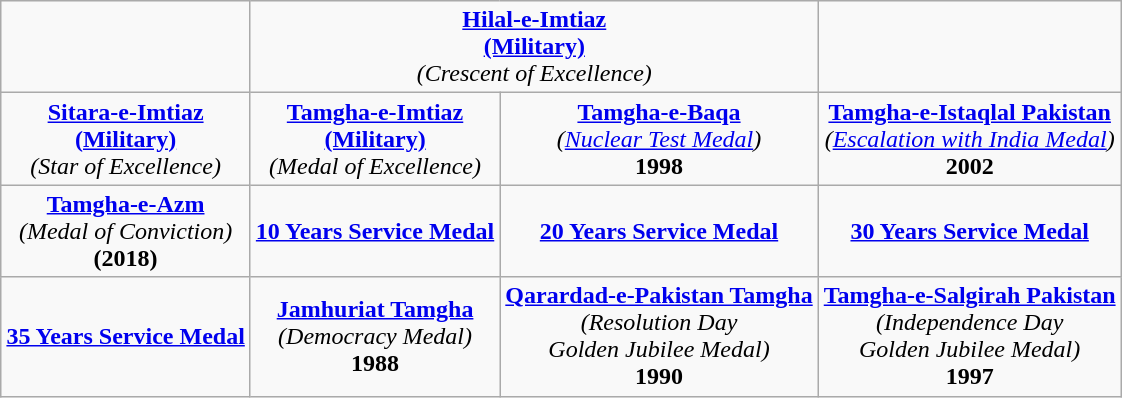<table class="wikitable" style="margin:1em auto; text-align:center;">
<tr>
<td></td>
<td colspan="2"><strong><a href='#'>Hilal-e-Imtiaz</a></strong><br><strong><a href='#'>(Military)</a></strong><br><em>(Crescent of Excellence)</em></td>
<td></td>
</tr>
<tr>
<td><strong><a href='#'>Sitara-e-Imtiaz</a></strong><br><strong><a href='#'>(Military)</a></strong><br><em>(Star of Excellence)</em></td>
<td><strong><a href='#'>Tamgha-e-Imtiaz</a></strong><br><strong><a href='#'>(Military)</a></strong><br><em>(Medal of Excellence)</em></td>
<td><strong><a href='#'>Tamgha-e-Baqa</a></strong><br><em>(<a href='#'>Nuclear Test Medal</a>)</em><br><strong>1998</strong></td>
<td><strong><a href='#'>Tamgha-e-Istaqlal Pakistan</a></strong><br><em>(<a href='#'>Escalation with India Medal</a>)</em><br><strong>2002</strong></td>
</tr>
<tr>
<td><strong><a href='#'>Tamgha-e-Azm</a></strong><br><em>(Medal of Conviction)</em><br><strong>(2018)</strong></td>
<td><strong><a href='#'>10 Years Service Medal</a></strong></td>
<td><strong><a href='#'>20 Years Service Medal</a></strong></td>
<td><strong><a href='#'>30 Years Service Medal</a></strong></td>
</tr>
<tr>
<td><strong><a href='#'>35 Years Service Medal</a></strong></td>
<td><strong><a href='#'>Jamhuriat Tamgha</a></strong><br><em>(Democracy Medal)</em><br><strong>1988</strong></td>
<td><strong><a href='#'>Qarardad-e-Pakistan Tamgha</a></strong><br><em>(Resolution Day</em><br><em>Golden Jubilee Medal)</em><br><strong>1990</strong></td>
<td><strong><a href='#'>Tamgha-e-Salgirah Pakistan</a></strong><br><em>(Independence Day</em><br><em>Golden Jubilee Medal)</em><br><strong>1997</strong></td>
</tr>
</table>
